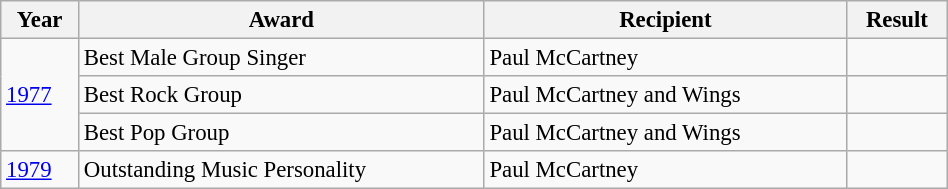<table class="wikitable sortable"  style="font-size:95%; width:50%;">
<tr>
<th>Year</th>
<th>Award</th>
<th>Recipient</th>
<th>Result</th>
</tr>
<tr>
<td rowspan="3"><a href='#'>1977</a></td>
<td>Best Male Group Singer</td>
<td>Paul McCartney</td>
<td></td>
</tr>
<tr>
<td>Best Rock Group</td>
<td>Paul McCartney and Wings</td>
<td></td>
</tr>
<tr>
<td>Best Pop Group</td>
<td>Paul McCartney and Wings</td>
<td></td>
</tr>
<tr>
<td><a href='#'>1979</a></td>
<td>Outstanding Music Personality</td>
<td>Paul McCartney</td>
<td></td>
</tr>
</table>
